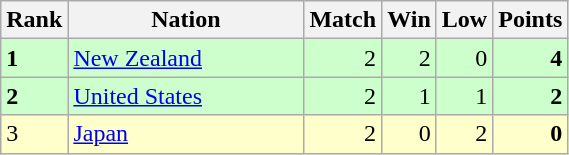<table class="wikitable">
<tr>
<th width=20>Rank</th>
<th width=150>Nation</th>
<th width=20>Match</th>
<th width=20>Win</th>
<th width=20>Low</th>
<th width=20>Points</th>
</tr>
<tr align="right" style="background:#ccffcc;">
<td align="left"><strong>1</strong></td>
<td align="left"> <a href='#'>New Zealand</a></td>
<td>2</td>
<td>2</td>
<td>0</td>
<td><strong>4</strong></td>
</tr>
<tr align="right" style="background:#ccffcc;">
<td align="left"><strong>2</strong></td>
<td align="left"> <a href='#'>United States</a></td>
<td>2</td>
<td>1</td>
<td>1</td>
<td><strong>2</strong></td>
</tr>
<tr align="right" style="background:#ffffcc;">
<td align="left">3</td>
<td align="left"> <a href='#'>Japan</a></td>
<td>2</td>
<td>0</td>
<td>2</td>
<td><strong>0</strong></td>
</tr>
</table>
